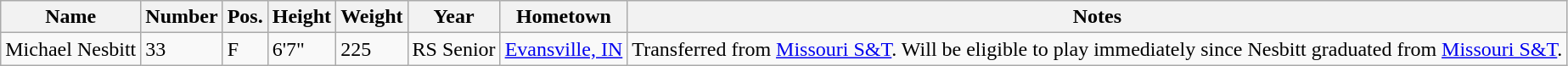<table class="wikitable sortable" border="1">
<tr>
<th>Name</th>
<th>Number</th>
<th>Pos.</th>
<th>Height</th>
<th>Weight</th>
<th>Year</th>
<th>Hometown</th>
<th class="unsortable">Notes</th>
</tr>
<tr>
<td sortname>Michael Nesbitt</td>
<td>33</td>
<td>F</td>
<td>6'7"</td>
<td>225</td>
<td>RS Senior</td>
<td><a href='#'>Evansville, IN</a></td>
<td>Transferred from <a href='#'>Missouri S&T</a>. Will be eligible to play immediately since Nesbitt graduated from <a href='#'>Missouri S&T</a>.</td>
</tr>
</table>
